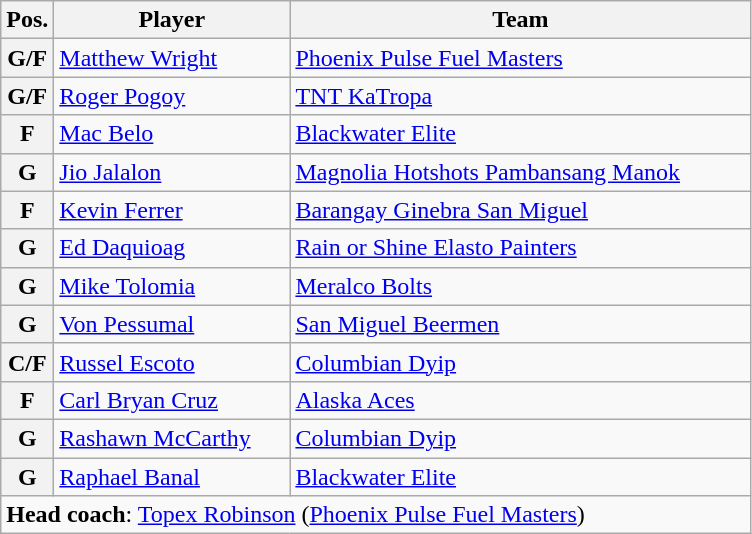<table class="wikitable">
<tr>
<th>Pos.</th>
<th style="width:150px;">Player</th>
<th width=300px>Team</th>
</tr>
<tr>
<th>G/F</th>
<td><a href='#'>Matthew Wright</a></td>
<td><a href='#'>Phoenix Pulse Fuel Masters</a></td>
</tr>
<tr>
<th>G/F</th>
<td><a href='#'>Roger Pogoy</a></td>
<td><a href='#'>TNT KaTropa</a></td>
</tr>
<tr>
<th>F</th>
<td><a href='#'>Mac Belo</a></td>
<td><a href='#'>Blackwater Elite</a></td>
</tr>
<tr>
<th>G</th>
<td><a href='#'>Jio Jalalon</a></td>
<td><a href='#'>Magnolia Hotshots Pambansang Manok</a></td>
</tr>
<tr>
<th>F</th>
<td><a href='#'>Kevin Ferrer</a></td>
<td><a href='#'>Barangay Ginebra San Miguel</a></td>
</tr>
<tr>
<th>G</th>
<td><a href='#'>Ed Daquioag</a></td>
<td><a href='#'>Rain or Shine Elasto Painters</a></td>
</tr>
<tr>
<th>G</th>
<td><a href='#'>Mike Tolomia</a></td>
<td><a href='#'>Meralco Bolts</a></td>
</tr>
<tr>
<th>G</th>
<td><a href='#'>Von Pessumal</a></td>
<td><a href='#'>San Miguel Beermen</a></td>
</tr>
<tr>
<th>C/F</th>
<td><a href='#'>Russel Escoto</a></td>
<td><a href='#'>Columbian Dyip</a></td>
</tr>
<tr>
<th>F</th>
<td><a href='#'>Carl Bryan Cruz</a></td>
<td><a href='#'>Alaska Aces</a></td>
</tr>
<tr>
<th>G</th>
<td><a href='#'>Rashawn McCarthy</a></td>
<td><a href='#'>Columbian Dyip</a></td>
</tr>
<tr>
<th>G</th>
<td><a href='#'>Raphael Banal</a></td>
<td><a href='#'>Blackwater Elite</a></td>
</tr>
<tr>
<td colspan="5"><strong>Head coach</strong>: <a href='#'>Topex Robinson</a> (<a href='#'>Phoenix Pulse Fuel Masters</a>)</td>
</tr>
</table>
